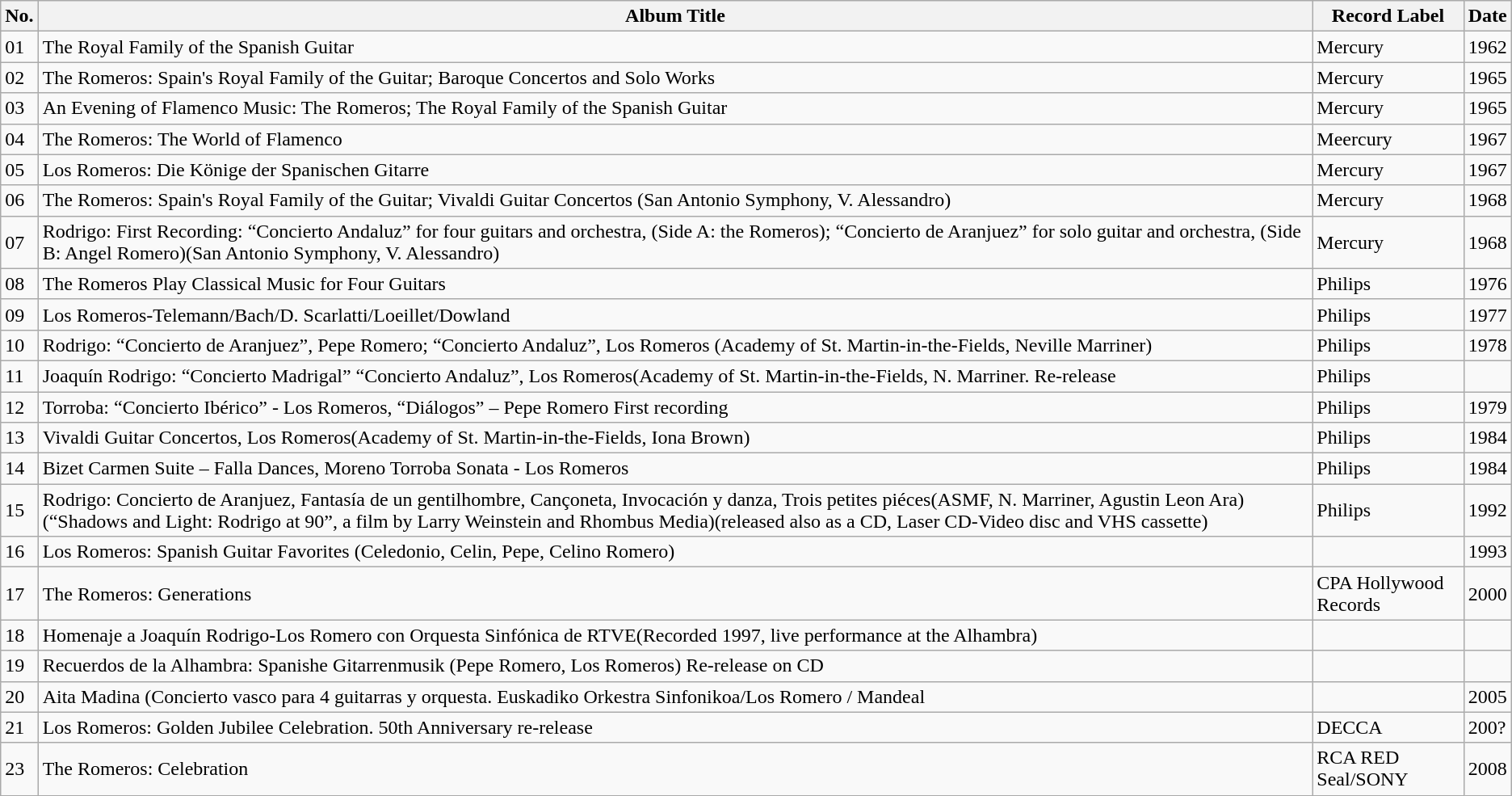<table class="wikitable">
<tr>
<th>No.</th>
<th>Album Title</th>
<th>Record Label</th>
<th>Date</th>
</tr>
<tr>
<td>01</td>
<td>The Royal Family of the Spanish Guitar</td>
<td>Mercury</td>
<td>1962</td>
</tr>
<tr>
<td>02</td>
<td>The Romeros: Spain's Royal Family of the Guitar; Baroque Concertos and Solo Works</td>
<td>Mercury</td>
<td>1965</td>
</tr>
<tr>
<td>03</td>
<td>An Evening of Flamenco Music: The Romeros; The Royal Family of the Spanish Guitar</td>
<td>Mercury</td>
<td>1965</td>
</tr>
<tr>
<td>04</td>
<td>The Romeros: The World of Flamenco</td>
<td>Meercury</td>
<td>1967</td>
</tr>
<tr>
<td>05</td>
<td>Los Romeros: Die Könige der Spanischen Gitarre</td>
<td>Mercury</td>
<td>1967</td>
</tr>
<tr>
<td>06</td>
<td>The Romeros: Spain's Royal Family of the Guitar; Vivaldi Guitar Concertos (San Antonio Symphony, V. Alessandro)</td>
<td>Mercury</td>
<td>1968</td>
</tr>
<tr>
<td>07</td>
<td>Rodrigo: First Recording: “Concierto Andaluz” for four guitars and orchestra, (Side A: the Romeros); “Concierto de Aranjuez” for solo guitar and orchestra, (Side B: Angel Romero)(San Antonio Symphony, V. Alessandro)</td>
<td>Mercury</td>
<td>1968</td>
</tr>
<tr>
<td>08</td>
<td>The Romeros Play Classical Music for Four Guitars</td>
<td>Philips</td>
<td>1976</td>
</tr>
<tr>
<td>09</td>
<td>Los Romeros-Telemann/Bach/D. Scarlatti/Loeillet/Dowland</td>
<td>Philips</td>
<td>1977</td>
</tr>
<tr>
<td>10</td>
<td>Rodrigo: “Concierto de Aranjuez”, Pepe Romero; “Concierto Andaluz”, Los Romeros (Academy of St. Martin-in-the-Fields, Neville Marriner)</td>
<td>Philips</td>
<td>1978</td>
</tr>
<tr>
<td>11</td>
<td>Joaquín Rodrigo: “Concierto Madrigal” “Concierto Andaluz”, Los Romeros(Academy of St. Martin-in-the-Fields, N. Marriner. Re-release</td>
<td>Philips</td>
<td></td>
</tr>
<tr>
<td>12</td>
<td>Torroba: “Concierto Ibérico” - Los Romeros, “Diálogos” – Pepe Romero First recording</td>
<td>Philips</td>
<td>1979</td>
</tr>
<tr>
<td>13</td>
<td>Vivaldi Guitar Concertos, Los Romeros(Academy of St. Martin-in-the-Fields, Iona Brown)</td>
<td>Philips</td>
<td>1984</td>
</tr>
<tr>
<td>14</td>
<td>Bizet Carmen Suite – Falla Dances, Moreno Torroba Sonata - Los Romeros</td>
<td>Philips</td>
<td>1984</td>
</tr>
<tr>
<td>15</td>
<td>Rodrigo: Concierto de Aranjuez, Fantasía de un gentilhombre, Cançoneta, Invocación y danza, Trois petites piéces(ASMF, N. Marriner, Agustin Leon Ara)(“Shadows and Light: Rodrigo at 90”, a film by Larry Weinstein and Rhombus Media)(released also as a CD, Laser CD-Video disc and VHS cassette)</td>
<td>Philips</td>
<td>1992</td>
</tr>
<tr>
<td>16</td>
<td>Los Romeros: Spanish Guitar Favorites (Celedonio, Celin, Pepe, Celino Romero)</td>
<td></td>
<td>1993</td>
</tr>
<tr>
<td>17</td>
<td>The Romeros: Generations</td>
<td>CPA Hollywood Records</td>
<td>2000</td>
</tr>
<tr>
<td>18</td>
<td>Homenaje a Joaquín Rodrigo-Los Romero con Orquesta Sinfónica de RTVE(Recorded 1997, live performance at the Alhambra)</td>
<td></td>
<td></td>
</tr>
<tr>
<td>19</td>
<td>Recuerdos de la Alhambra: Spanishe Gitarrenmusik (Pepe Romero, Los Romeros) Re-release on CD</td>
<td></td>
<td></td>
</tr>
<tr>
<td>20</td>
<td>Aita Madina (Concierto vasco para 4 guitarras y orquesta. Euskadiko Orkestra Sinfonikoa/Los Romero / Mandeal</td>
<td></td>
<td>2005</td>
</tr>
<tr>
<td>21</td>
<td>Los Romeros: Golden Jubilee Celebration. 50th Anniversary re-release</td>
<td>DECCA</td>
<td>200?</td>
</tr>
<tr>
<td>23</td>
<td>The Romeros: Celebration</td>
<td>RCA RED Seal/SONY</td>
<td>2008</td>
</tr>
</table>
